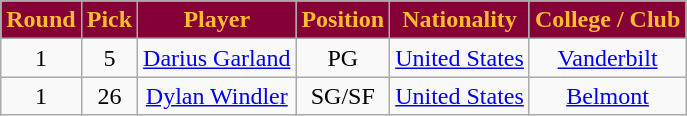<table class="wikitable sortable sortable">
<tr>
<th style="background:#860038; color:#FDBB30" width:10%;">Round</th>
<th style="background:#860038; color:#FDBB30" width:10%;">Pick</th>
<th style="background:#860038; color:#FDBB30" width:20%;">Player</th>
<th style="background:#860038; color:#FDBB30" width:15%;">Position</th>
<th style="background:#860038; color:#FDBB30" width:15%;">Nationality</th>
<th style="background:#860038; color:#FDBB30" width:20%;">College / Club</th>
</tr>
<tr style="text-align: center">
<td>1</td>
<td>5</td>
<td><a href='#'>Darius Garland</a></td>
<td>PG</td>
<td> <a href='#'>United States</a></td>
<td><a href='#'>Vanderbilt</a></td>
</tr>
<tr style="text-align: center">
<td>1</td>
<td>26</td>
<td><a href='#'>Dylan Windler</a></td>
<td>SG/SF</td>
<td> <a href='#'>United States</a></td>
<td><a href='#'>Belmont</a></td>
</tr>
</table>
